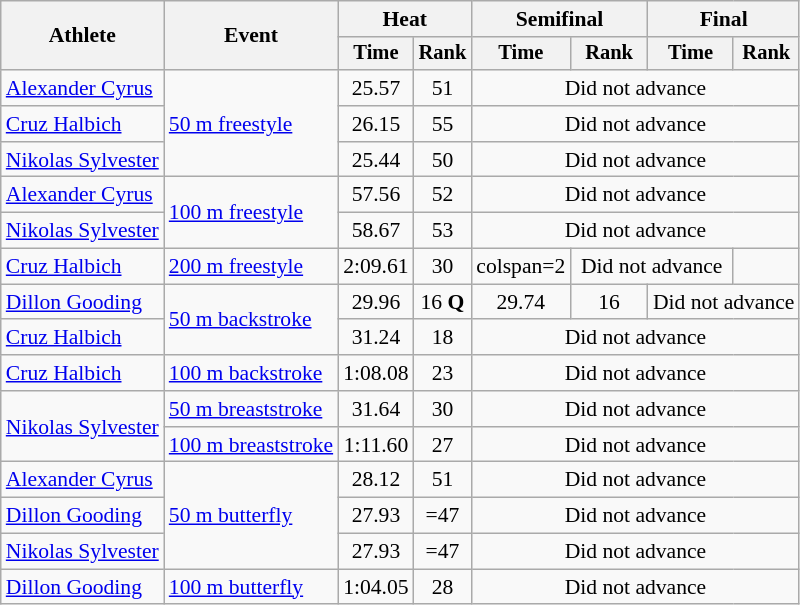<table class=wikitable style=font-size:90%>
<tr>
<th rowspan=2>Athlete</th>
<th rowspan=2>Event</th>
<th colspan=2>Heat</th>
<th colspan=2>Semifinal</th>
<th colspan=2>Final</th>
</tr>
<tr style=font-size:95%>
<th>Time</th>
<th>Rank</th>
<th>Time</th>
<th>Rank</th>
<th>Time</th>
<th>Rank</th>
</tr>
<tr align=center>
<td align=left><a href='#'>Alexander Cyrus</a></td>
<td align=left rowspan=3><a href='#'>50 m freestyle</a></td>
<td>25.57</td>
<td>51</td>
<td colspan=4>Did not advance</td>
</tr>
<tr align=center>
<td align=left><a href='#'>Cruz Halbich</a></td>
<td>26.15</td>
<td>55</td>
<td colspan=4>Did not advance</td>
</tr>
<tr align=center>
<td align=left><a href='#'>Nikolas Sylvester</a></td>
<td>25.44</td>
<td>50</td>
<td colspan=4>Did not advance</td>
</tr>
<tr align=center>
<td align=left><a href='#'>Alexander Cyrus</a></td>
<td align=left rowspan=2><a href='#'>100 m freestyle</a></td>
<td>57.56</td>
<td>52</td>
<td colspan=4>Did not advance</td>
</tr>
<tr align=center>
<td align=left><a href='#'>Nikolas Sylvester</a></td>
<td>58.67</td>
<td>53</td>
<td colspan=4>Did not advance</td>
</tr>
<tr align=center>
<td align=left><a href='#'>Cruz Halbich</a></td>
<td align=left><a href='#'>200 m freestyle</a></td>
<td>2:09.61</td>
<td>30</td>
<td>colspan=2 </td>
<td colspan=2>Did not advance</td>
</tr>
<tr align=center>
<td align=left><a href='#'>Dillon Gooding</a></td>
<td align=left rowspan=2><a href='#'>50 m backstroke</a></td>
<td>29.96</td>
<td>16 <strong>Q</strong></td>
<td>29.74</td>
<td>16</td>
<td colspan=2>Did not advance</td>
</tr>
<tr align=center>
<td align=left><a href='#'>Cruz Halbich</a></td>
<td>31.24</td>
<td>18</td>
<td colspan=4>Did not advance</td>
</tr>
<tr align=center>
<td align=left><a href='#'>Cruz Halbich</a></td>
<td align=left><a href='#'>100 m backstroke</a></td>
<td>1:08.08</td>
<td>23</td>
<td colspan=4>Did not advance</td>
</tr>
<tr align=center>
<td align=left rowspan=2><a href='#'>Nikolas Sylvester</a></td>
<td align=left><a href='#'>50 m breaststroke</a></td>
<td>31.64</td>
<td>30</td>
<td colspan=4>Did not advance</td>
</tr>
<tr align=center>
<td align=left><a href='#'>100 m breaststroke</a></td>
<td>1:11.60</td>
<td>27</td>
<td colspan=4>Did not advance</td>
</tr>
<tr align=center>
<td align=left><a href='#'>Alexander Cyrus</a></td>
<td align=left rowspan=3><a href='#'>50 m butterfly</a></td>
<td>28.12</td>
<td>51</td>
<td colspan=4>Did not advance</td>
</tr>
<tr align=center>
<td align=left><a href='#'>Dillon Gooding</a></td>
<td>27.93</td>
<td>=47</td>
<td colspan=4>Did not advance</td>
</tr>
<tr align=center>
<td align=left><a href='#'>Nikolas Sylvester</a></td>
<td>27.93</td>
<td>=47</td>
<td colspan=4>Did not advance</td>
</tr>
<tr align=center>
<td align=left><a href='#'>Dillon Gooding</a></td>
<td align=left><a href='#'>100 m butterfly</a></td>
<td>1:04.05</td>
<td>28</td>
<td colspan=4>Did not advance</td>
</tr>
</table>
